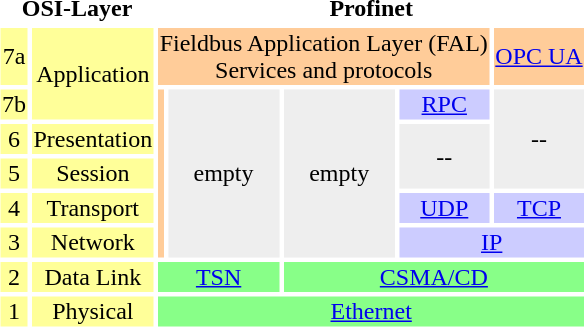<table border="0" cellspacing="3" class="float-right" style="text-align:center;">
<tr>
<th colspan="2">OSI-Layer</th>
<th colspan="5">Profinet</th>
</tr>
<tr>
<td bgcolor="#ffff99">7a</td>
<td rowspan="2" bgcolor="#ffff99">Application</td>
<td colspan="4" bgcolor="#ffcc99">Fieldbus Application Layer (FAL)<br> Services and protocols</td>
<td bgcolor="#ffcc99"><a href='#'>OPC UA</a></td>
</tr>
<tr>
<td bgcolor="#ffff99">7b</td>
<td rowspan="5" bgcolor="#ffcc99"></td>
<td rowspan="5" bgcolor="#eeeeee">empty</td>
<td rowspan="5" bgcolor="#eeeeee">empty</td>
<td bgcolor="#ccccff"><a href='#'>RPC</a></td>
<td rowspan="3" bgcolor="#eeeeee">--</td>
</tr>
<tr>
<td bgcolor="#ffff99">6</td>
<td bgcolor="#ffff99">Presentation</td>
<td rowspan="2" bgcolor="#eeeeee">--</td>
</tr>
<tr>
<td bgcolor="#ffff99">5</td>
<td bgcolor="#ffff99">Session</td>
</tr>
<tr>
<td bgcolor="#ffff99">4</td>
<td bgcolor="#ffff99">Transport</td>
<td bgcolor="#ccccff"><a href='#'>UDP</a></td>
<td bgcolor="#ccccff"><a href='#'>TCP</a></td>
</tr>
<tr>
<td bgcolor="#ffff99">3</td>
<td bgcolor="#ffff99">Network</td>
<td colspan="2" bgcolor="#ccccff"><a href='#'>IP</a></td>
</tr>
<tr>
<td bgcolor="#ffff99">2</td>
<td bgcolor="#ffff99">Data Link</td>
<td colspan="2" bgcolor="#88ff88"><a href='#'>TSN</a></td>
<td colspan="3" bgcolor="#88ff88"><a href='#'>CSMA/CD</a></td>
</tr>
<tr>
<td bgcolor="#ffff99">1</td>
<td bgcolor="#ffff99">Physical</td>
<td colspan="5" bgcolor="#88ff88"><a href='#'>Ethernet</a></td>
</tr>
</table>
